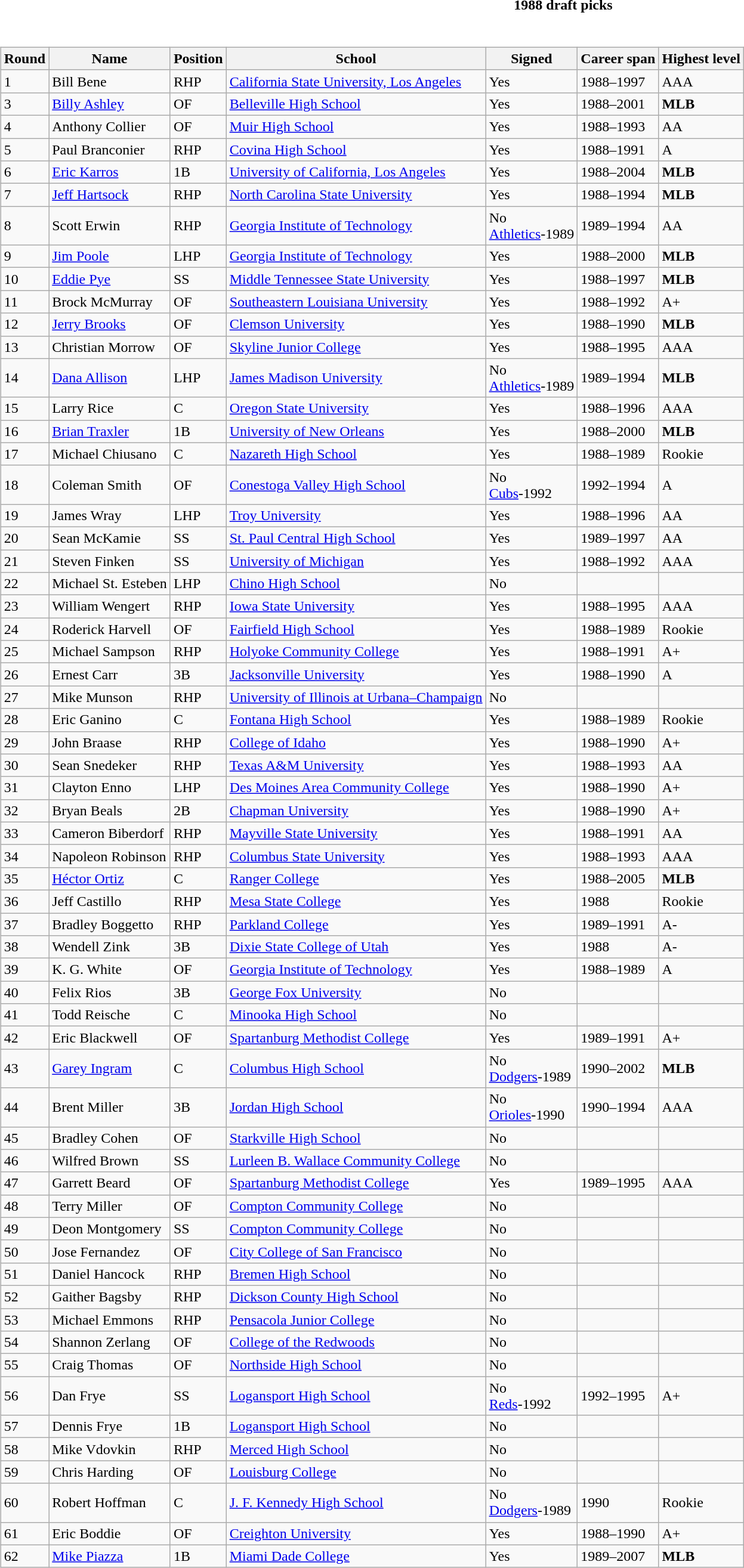<table class="toccolours collapsible collapsed" style="width:100%; background:inherit">
<tr>
<th>1988 draft picks</th>
</tr>
<tr>
<td><br><table class="wikitable">
<tr>
<th>Round</th>
<th>Name</th>
<th>Position</th>
<th>School</th>
<th>Signed</th>
<th>Career span</th>
<th>Highest level</th>
</tr>
<tr>
<td>1</td>
<td>Bill Bene</td>
<td>RHP</td>
<td><a href='#'>California State University, Los Angeles</a></td>
<td>Yes</td>
<td>1988–1997</td>
<td>AAA</td>
</tr>
<tr>
<td>3</td>
<td><a href='#'>Billy Ashley</a></td>
<td>OF</td>
<td><a href='#'>Belleville High School</a></td>
<td>Yes</td>
<td>1988–2001</td>
<td><strong>MLB</strong></td>
</tr>
<tr>
<td>4</td>
<td>Anthony Collier</td>
<td>OF</td>
<td><a href='#'>Muir High School</a></td>
<td>Yes</td>
<td>1988–1993</td>
<td>AA</td>
</tr>
<tr>
<td>5</td>
<td>Paul Branconier</td>
<td>RHP</td>
<td><a href='#'>Covina High School</a></td>
<td>Yes</td>
<td>1988–1991</td>
<td>A</td>
</tr>
<tr>
<td>6</td>
<td><a href='#'>Eric Karros</a></td>
<td>1B</td>
<td><a href='#'>University of California, Los Angeles</a></td>
<td>Yes</td>
<td>1988–2004</td>
<td><strong>MLB</strong></td>
</tr>
<tr>
<td>7</td>
<td><a href='#'>Jeff Hartsock</a></td>
<td>RHP</td>
<td><a href='#'>North Carolina State University</a></td>
<td>Yes</td>
<td>1988–1994</td>
<td><strong>MLB</strong></td>
</tr>
<tr>
<td>8</td>
<td>Scott Erwin</td>
<td>RHP</td>
<td><a href='#'>Georgia Institute of Technology</a></td>
<td>No<br><a href='#'>Athletics</a>-1989</td>
<td>1989–1994</td>
<td>AA</td>
</tr>
<tr>
<td>9</td>
<td><a href='#'>Jim Poole</a></td>
<td>LHP</td>
<td><a href='#'>Georgia Institute of Technology</a></td>
<td>Yes</td>
<td>1988–2000</td>
<td><strong>MLB</strong></td>
</tr>
<tr>
<td>10</td>
<td><a href='#'>Eddie Pye</a></td>
<td>SS</td>
<td><a href='#'>Middle Tennessee State University</a></td>
<td>Yes</td>
<td>1988–1997</td>
<td><strong>MLB</strong></td>
</tr>
<tr>
<td>11</td>
<td>Brock McMurray</td>
<td>OF</td>
<td><a href='#'>Southeastern Louisiana University</a></td>
<td>Yes</td>
<td>1988–1992</td>
<td>A+</td>
</tr>
<tr>
<td>12</td>
<td><a href='#'>Jerry Brooks</a></td>
<td>OF</td>
<td><a href='#'>Clemson University</a></td>
<td>Yes</td>
<td>1988–1990</td>
<td><strong>MLB</strong></td>
</tr>
<tr>
<td>13</td>
<td>Christian Morrow</td>
<td>OF</td>
<td><a href='#'>Skyline Junior College</a></td>
<td>Yes</td>
<td>1988–1995</td>
<td>AAA</td>
</tr>
<tr>
<td>14</td>
<td><a href='#'>Dana Allison</a></td>
<td>LHP</td>
<td><a href='#'>James Madison University</a></td>
<td>No<br><a href='#'>Athletics</a>-1989</td>
<td>1989–1994</td>
<td><strong>MLB</strong></td>
</tr>
<tr>
<td>15</td>
<td>Larry Rice</td>
<td>C</td>
<td><a href='#'>Oregon State University</a></td>
<td>Yes</td>
<td>1988–1996</td>
<td>AAA</td>
</tr>
<tr>
<td>16</td>
<td><a href='#'>Brian Traxler</a></td>
<td>1B</td>
<td><a href='#'>University of New Orleans</a></td>
<td>Yes</td>
<td>1988–2000</td>
<td><strong>MLB</strong></td>
</tr>
<tr>
<td>17</td>
<td>Michael Chiusano</td>
<td>C</td>
<td><a href='#'>Nazareth High School</a></td>
<td>Yes</td>
<td>1988–1989</td>
<td>Rookie</td>
</tr>
<tr>
<td>18</td>
<td>Coleman Smith</td>
<td>OF</td>
<td><a href='#'>Conestoga Valley High School</a></td>
<td>No <br><a href='#'>Cubs</a>-1992</td>
<td>1992–1994</td>
<td>A</td>
</tr>
<tr>
<td>19</td>
<td>James Wray</td>
<td>LHP</td>
<td><a href='#'>Troy University</a></td>
<td>Yes</td>
<td>1988–1996</td>
<td>AA</td>
</tr>
<tr>
<td>20</td>
<td>Sean McKamie</td>
<td>SS</td>
<td><a href='#'>St. Paul Central High School</a></td>
<td>Yes</td>
<td>1989–1997</td>
<td>AA</td>
</tr>
<tr>
<td>21</td>
<td>Steven Finken</td>
<td>SS</td>
<td><a href='#'>University of Michigan</a></td>
<td>Yes</td>
<td>1988–1992</td>
<td>AAA</td>
</tr>
<tr>
<td>22</td>
<td>Michael St. Esteben</td>
<td>LHP</td>
<td><a href='#'>Chino High School</a></td>
<td>No</td>
<td></td>
<td></td>
</tr>
<tr>
<td>23</td>
<td>William Wengert</td>
<td>RHP</td>
<td><a href='#'>Iowa State University</a></td>
<td>Yes</td>
<td>1988–1995</td>
<td>AAA</td>
</tr>
<tr>
<td>24</td>
<td>Roderick Harvell</td>
<td>OF</td>
<td><a href='#'>Fairfield High School</a></td>
<td>Yes</td>
<td>1988–1989</td>
<td>Rookie</td>
</tr>
<tr>
<td>25</td>
<td>Michael Sampson</td>
<td>RHP</td>
<td><a href='#'>Holyoke Community College</a></td>
<td>Yes</td>
<td>1988–1991</td>
<td>A+</td>
</tr>
<tr>
<td>26</td>
<td>Ernest Carr</td>
<td>3B</td>
<td><a href='#'>Jacksonville University</a></td>
<td>Yes</td>
<td>1988–1990</td>
<td>A</td>
</tr>
<tr>
<td>27</td>
<td>Mike Munson</td>
<td>RHP</td>
<td><a href='#'>University of Illinois at Urbana–Champaign</a></td>
<td>No</td>
<td></td>
<td></td>
</tr>
<tr>
<td>28</td>
<td>Eric Ganino</td>
<td>C</td>
<td><a href='#'>Fontana High School</a></td>
<td>Yes</td>
<td>1988–1989</td>
<td>Rookie</td>
</tr>
<tr>
<td>29</td>
<td>John Braase</td>
<td>RHP</td>
<td><a href='#'>College of Idaho</a></td>
<td>Yes</td>
<td>1988–1990</td>
<td>A+</td>
</tr>
<tr>
<td>30</td>
<td>Sean Snedeker</td>
<td>RHP</td>
<td><a href='#'>Texas A&M University</a></td>
<td>Yes</td>
<td>1988–1993</td>
<td>AA</td>
</tr>
<tr>
<td>31</td>
<td>Clayton Enno</td>
<td>LHP</td>
<td><a href='#'>Des Moines Area Community College</a></td>
<td>Yes</td>
<td>1988–1990</td>
<td>A+</td>
</tr>
<tr>
<td>32</td>
<td>Bryan Beals</td>
<td>2B</td>
<td><a href='#'>Chapman University</a></td>
<td>Yes</td>
<td>1988–1990</td>
<td>A+</td>
</tr>
<tr>
<td>33</td>
<td>Cameron Biberdorf</td>
<td>RHP</td>
<td><a href='#'>Mayville State University</a></td>
<td>Yes</td>
<td>1988–1991</td>
<td>AA</td>
</tr>
<tr>
<td>34</td>
<td>Napoleon Robinson</td>
<td>RHP</td>
<td><a href='#'>Columbus State University</a></td>
<td>Yes</td>
<td>1988–1993</td>
<td>AAA</td>
</tr>
<tr>
<td>35</td>
<td><a href='#'>Héctor Ortiz</a></td>
<td>C</td>
<td><a href='#'>Ranger College</a></td>
<td>Yes</td>
<td>1988–2005</td>
<td><strong>MLB</strong></td>
</tr>
<tr>
<td>36</td>
<td>Jeff Castillo</td>
<td>RHP</td>
<td><a href='#'>Mesa State College</a></td>
<td>Yes</td>
<td>1988</td>
<td>Rookie</td>
</tr>
<tr>
<td>37</td>
<td>Bradley Boggetto</td>
<td>RHP</td>
<td><a href='#'>Parkland College</a></td>
<td>Yes</td>
<td>1989–1991</td>
<td>A-</td>
</tr>
<tr>
<td>38</td>
<td>Wendell Zink</td>
<td>3B</td>
<td><a href='#'>Dixie State College of Utah</a></td>
<td>Yes</td>
<td>1988</td>
<td>A-</td>
</tr>
<tr>
<td>39</td>
<td>K. G. White</td>
<td>OF</td>
<td><a href='#'>Georgia Institute of Technology</a></td>
<td>Yes</td>
<td>1988–1989</td>
<td>A</td>
</tr>
<tr>
<td>40</td>
<td>Felix Rios</td>
<td>3B</td>
<td><a href='#'>George Fox University</a></td>
<td>No</td>
<td></td>
<td></td>
</tr>
<tr>
<td>41</td>
<td>Todd Reische</td>
<td>C</td>
<td><a href='#'>Minooka High School</a></td>
<td>No</td>
<td></td>
<td></td>
</tr>
<tr>
<td>42</td>
<td>Eric Blackwell</td>
<td>OF</td>
<td><a href='#'>Spartanburg Methodist College</a></td>
<td>Yes</td>
<td>1989–1991</td>
<td>A+</td>
</tr>
<tr>
<td>43</td>
<td><a href='#'>Garey Ingram</a></td>
<td>C</td>
<td><a href='#'>Columbus High School</a></td>
<td>No<br><a href='#'>Dodgers</a>-1989</td>
<td>1990–2002</td>
<td><strong>MLB</strong></td>
</tr>
<tr>
<td>44</td>
<td>Brent Miller</td>
<td>3B</td>
<td><a href='#'>Jordan High School</a></td>
<td>No<br><a href='#'>Orioles</a>-1990</td>
<td>1990–1994</td>
<td>AAA</td>
</tr>
<tr>
<td>45</td>
<td>Bradley Cohen</td>
<td>OF</td>
<td><a href='#'>Starkville High School</a></td>
<td>No</td>
<td></td>
<td></td>
</tr>
<tr>
<td>46</td>
<td>Wilfred Brown</td>
<td>SS</td>
<td><a href='#'>Lurleen B. Wallace Community College</a></td>
<td>No</td>
<td></td>
<td></td>
</tr>
<tr>
<td>47</td>
<td>Garrett Beard</td>
<td>OF</td>
<td><a href='#'>Spartanburg Methodist College</a></td>
<td>Yes</td>
<td>1989–1995</td>
<td>AAA</td>
</tr>
<tr>
<td>48</td>
<td>Terry Miller</td>
<td>OF</td>
<td><a href='#'>Compton Community College</a></td>
<td>No</td>
<td></td>
<td></td>
</tr>
<tr>
<td>49</td>
<td>Deon Montgomery</td>
<td>SS</td>
<td><a href='#'>Compton Community College</a></td>
<td>No</td>
<td></td>
<td></td>
</tr>
<tr>
<td>50</td>
<td>Jose Fernandez</td>
<td>OF</td>
<td><a href='#'>City College of San Francisco</a></td>
<td>No</td>
<td></td>
<td></td>
</tr>
<tr>
<td>51</td>
<td>Daniel Hancock</td>
<td>RHP</td>
<td><a href='#'>Bremen High School</a></td>
<td>No</td>
<td></td>
<td></td>
</tr>
<tr>
<td>52</td>
<td>Gaither Bagsby</td>
<td>RHP</td>
<td><a href='#'>Dickson County High School</a></td>
<td>No</td>
<td></td>
<td></td>
</tr>
<tr>
<td>53</td>
<td>Michael Emmons</td>
<td>RHP</td>
<td><a href='#'>Pensacola Junior College</a></td>
<td>No</td>
<td></td>
<td></td>
</tr>
<tr>
<td>54</td>
<td>Shannon Zerlang</td>
<td>OF</td>
<td><a href='#'>College of the Redwoods</a></td>
<td>No</td>
<td></td>
<td></td>
</tr>
<tr>
<td>55</td>
<td>Craig Thomas</td>
<td>OF</td>
<td><a href='#'>Northside High School</a></td>
<td>No</td>
<td></td>
<td></td>
</tr>
<tr>
<td>56</td>
<td>Dan Frye</td>
<td>SS</td>
<td><a href='#'>Logansport High School</a></td>
<td>No <br><a href='#'>Reds</a>-1992</td>
<td>1992–1995</td>
<td>A+</td>
</tr>
<tr>
<td>57</td>
<td>Dennis Frye</td>
<td>1B</td>
<td><a href='#'>Logansport High School</a></td>
<td>No</td>
<td></td>
<td></td>
</tr>
<tr>
<td>58</td>
<td>Mike Vdovkin</td>
<td>RHP</td>
<td><a href='#'>Merced High School</a></td>
<td>No</td>
<td></td>
<td></td>
</tr>
<tr>
<td>59</td>
<td>Chris Harding</td>
<td>OF</td>
<td><a href='#'>Louisburg College</a></td>
<td>No</td>
<td></td>
<td></td>
</tr>
<tr>
<td>60</td>
<td>Robert Hoffman</td>
<td>C</td>
<td><a href='#'>J. F. Kennedy High School</a></td>
<td>No <br><a href='#'>Dodgers</a>-1989</td>
<td>1990</td>
<td>Rookie</td>
</tr>
<tr>
<td>61</td>
<td>Eric Boddie</td>
<td>OF</td>
<td><a href='#'>Creighton University</a></td>
<td>Yes</td>
<td>1988–1990</td>
<td>A+</td>
</tr>
<tr>
<td>62</td>
<td><a href='#'>Mike Piazza</a></td>
<td>1B</td>
<td><a href='#'>Miami Dade College</a></td>
<td>Yes</td>
<td>1989–2007</td>
<td><strong>MLB</strong></td>
</tr>
</table>
</td>
</tr>
</table>
